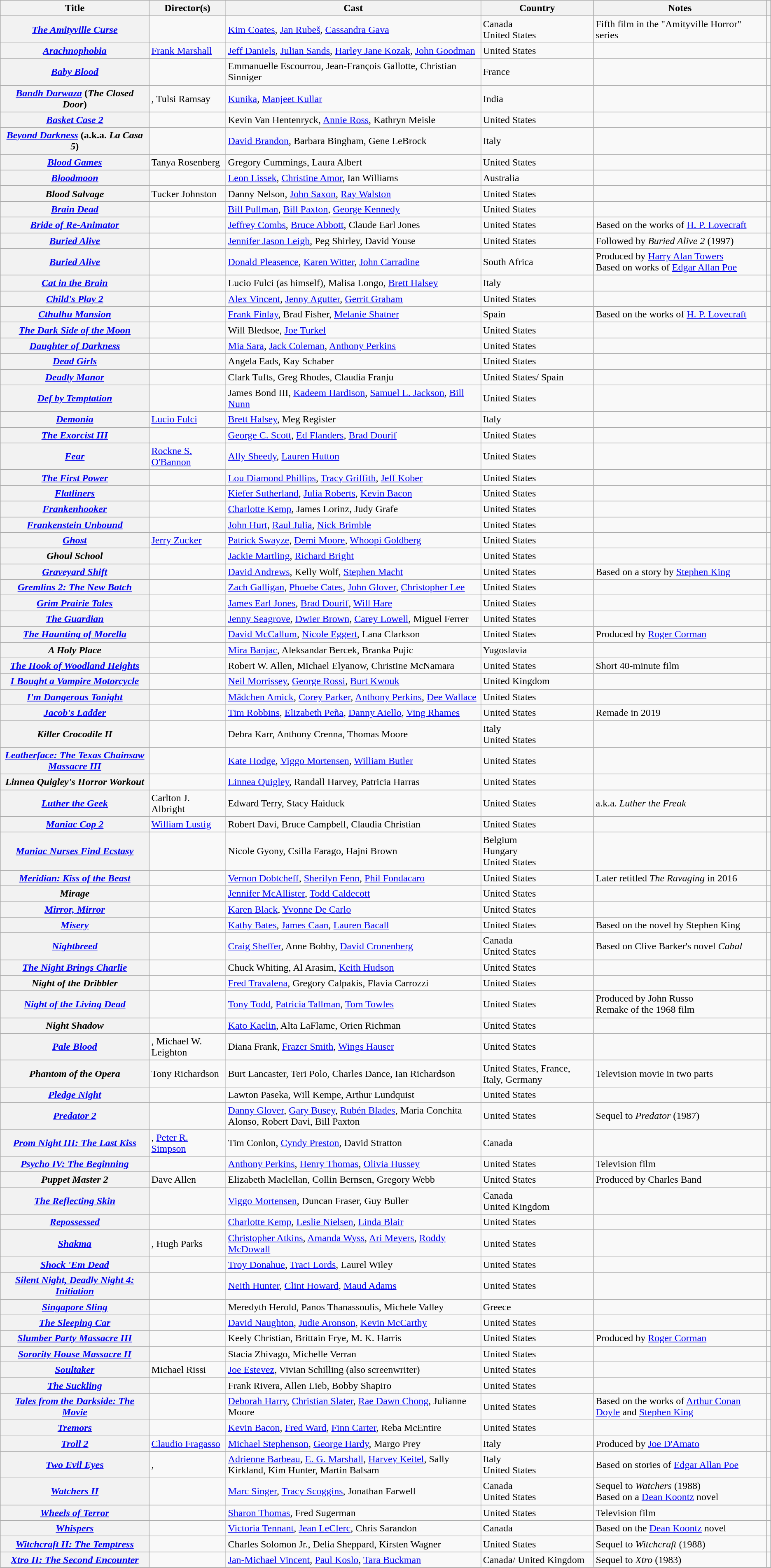<table class="wikitable sortable">
<tr>
<th scope="col">Title</th>
<th scope="col">Director(s)</th>
<th scope="col" class="unsortable">Cast</th>
<th scope="col">Country</th>
<th scope="col" class="unsortable">Notes</th>
<th scope="col" class="unsortable"></th>
</tr>
<tr>
<th><em><a href='#'>The Amityville Curse</a></em></th>
<td></td>
<td><a href='#'>Kim Coates</a>, <a href='#'>Jan Rubeš</a>, <a href='#'>Cassandra Gava</a></td>
<td>Canada<br>United States</td>
<td>Fifth film in the "Amityville Horror" series</td>
<td style="text-align:center;"></td>
</tr>
<tr>
<th><em><a href='#'>Arachnophobia</a></em></th>
<td><a href='#'>Frank Marshall</a></td>
<td><a href='#'>Jeff Daniels</a>, <a href='#'>Julian Sands</a>, <a href='#'>Harley Jane Kozak</a>, <a href='#'>John Goodman</a></td>
<td>United States</td>
<td></td>
<td style="text-align:center;"></td>
</tr>
<tr>
<th><em><a href='#'>Baby Blood</a></em></th>
<td></td>
<td>Emmanuelle Escourrou, Jean-François Gallotte, Christian Sinniger</td>
<td>France</td>
<td></td>
<td style="text-align:center;"></td>
</tr>
<tr>
<th><em><a href='#'>Bandh Darwaza</a></em> (<em>The Closed Door</em>)</th>
<td>, Tulsi Ramsay</td>
<td><a href='#'>Kunika</a>, <a href='#'>Manjeet Kullar</a></td>
<td>India</td>
<td></td>
<td style="text-align:center;"></td>
</tr>
<tr>
<th><em><a href='#'>Basket Case 2</a></em></th>
<td></td>
<td>Kevin Van Hentenryck, <a href='#'>Annie Ross</a>, Kathryn Meisle</td>
<td>United States</td>
<td></td>
<td style="text-align:center;"></td>
</tr>
<tr>
<th><em><a href='#'>Beyond Darkness</a></em> (a.k.a. <em>La Casa 5</em>)</th>
<td></td>
<td><a href='#'>David Brandon</a>, Barbara Bingham, Gene LeBrock</td>
<td>Italy</td>
<td></td>
<td style="text-align:center;"></td>
</tr>
<tr>
<th><em><a href='#'>Blood Games</a></em></th>
<td>Tanya Rosenberg</td>
<td>Gregory Cummings, Laura Albert</td>
<td>United States</td>
<td></td>
<td style="text-align:center;"></td>
</tr>
<tr>
<th><em><a href='#'>Bloodmoon</a></em></th>
<td></td>
<td><a href='#'>Leon Lissek</a>, <a href='#'>Christine Amor</a>, Ian Williams</td>
<td>Australia</td>
<td></td>
<td style="text-align:center;"></td>
</tr>
<tr>
<th><em>Blood Salvage</em></th>
<td>Tucker Johnston</td>
<td>Danny Nelson, <a href='#'>John Saxon</a>, <a href='#'>Ray Walston</a></td>
<td>United States</td>
<td></td>
<td style="text-align:center;"></td>
</tr>
<tr>
<th><em><a href='#'>Brain Dead</a></em></th>
<td></td>
<td><a href='#'>Bill Pullman</a>, <a href='#'>Bill Paxton</a>, <a href='#'>George Kennedy</a></td>
<td>United States</td>
<td></td>
<td style="text-align:center;"></td>
</tr>
<tr>
<th><em><a href='#'>Bride of Re-Animator</a></em></th>
<td></td>
<td><a href='#'>Jeffrey Combs</a>, <a href='#'>Bruce Abbott</a>, Claude Earl Jones</td>
<td>United States</td>
<td>Based on the works of <a href='#'>H. P. Lovecraft</a></td>
<td style="text-align:center;"></td>
</tr>
<tr>
<th><em><a href='#'>Buried Alive</a></em></th>
<td></td>
<td><a href='#'>Jennifer Jason Leigh</a>, Peg Shirley, David Youse</td>
<td>United States</td>
<td>Followed by <em>Buried Alive 2</em> (1997)</td>
<td style="text-align:center;"></td>
</tr>
<tr>
<th><em><a href='#'>Buried Alive</a></em></th>
<td></td>
<td><a href='#'>Donald Pleasence</a>, <a href='#'>Karen Witter</a>, <a href='#'>John Carradine</a></td>
<td>South Africa</td>
<td>Produced by <a href='#'>Harry Alan Towers</a><br>Based on works of <a href='#'>Edgar Allan Poe</a></td>
<td style="text-align:center;"></td>
</tr>
<tr>
<th><em><a href='#'>Cat in the Brain</a></em></th>
<td></td>
<td>Lucio Fulci (as himself), Malisa Longo, <a href='#'>Brett Halsey</a></td>
<td>Italy</td>
<td></td>
<td style="text-align:center;"></td>
</tr>
<tr>
<th><em><a href='#'>Child's Play 2</a></em></th>
<td></td>
<td><a href='#'>Alex Vincent</a>, <a href='#'>Jenny Agutter</a>, <a href='#'>Gerrit Graham</a></td>
<td>United States</td>
<td></td>
<td style="text-align:center;"></td>
</tr>
<tr>
<th><em><a href='#'>Cthulhu Mansion</a></em></th>
<td></td>
<td><a href='#'>Frank Finlay</a>, Brad Fisher, <a href='#'>Melanie Shatner</a></td>
<td>Spain</td>
<td>Based on the works of <a href='#'>H. P. Lovecraft</a></td>
<td style="text-align:center;"></td>
</tr>
<tr>
<th><em><a href='#'>The Dark Side of the Moon</a></em></th>
<td></td>
<td>Will Bledsoe, <a href='#'>Joe Turkel</a></td>
<td>United States</td>
<td></td>
<td style="text-align:center;"></td>
</tr>
<tr>
<th><em><a href='#'>Daughter of Darkness</a></em></th>
<td></td>
<td><a href='#'>Mia Sara</a>, <a href='#'>Jack Coleman</a>, <a href='#'>Anthony Perkins</a></td>
<td>United States</td>
<td></td>
<td style="text-align:center;"></td>
</tr>
<tr>
<th><em><a href='#'>Dead Girls</a></em></th>
<td></td>
<td>Angela Eads, Kay Schaber</td>
<td>United States</td>
<td></td>
<td style="text-align:center;"></td>
</tr>
<tr>
<th><em><a href='#'>Deadly Manor</a></em></th>
<td></td>
<td>Clark Tufts, Greg Rhodes, Claudia Franju</td>
<td>United States/ Spain</td>
<td></td>
<td style="text-align:center;"></td>
</tr>
<tr>
<th><em><a href='#'>Def by Temptation</a></em></th>
<td></td>
<td>James Bond III, <a href='#'>Kadeem Hardison</a>, <a href='#'>Samuel L. Jackson</a>, <a href='#'>Bill Nunn</a></td>
<td>United States</td>
<td></td>
<td style="text-align:center;"></td>
</tr>
<tr>
<th><em><a href='#'>Demonia</a></em></th>
<td><a href='#'>Lucio Fulci</a></td>
<td><a href='#'>Brett Halsey</a>, Meg Register</td>
<td>Italy</td>
<td></td>
<td style="text-align:center;"></td>
</tr>
<tr>
<th><em><a href='#'>The Exorcist III</a></em></th>
<td></td>
<td><a href='#'>George C. Scott</a>, <a href='#'>Ed Flanders</a>, <a href='#'>Brad Dourif</a></td>
<td>United States</td>
<td></td>
<td style="text-align:center;"></td>
</tr>
<tr>
<th><em><a href='#'>Fear</a></em></th>
<td><a href='#'>Rockne S. O'Bannon</a></td>
<td><a href='#'>Ally Sheedy</a>, <a href='#'>Lauren Hutton</a></td>
<td>United States</td>
<td></td>
<td style="text-align:center;"></td>
</tr>
<tr>
<th><em><a href='#'>The First Power</a></em></th>
<td></td>
<td><a href='#'>Lou Diamond Phillips</a>, <a href='#'>Tracy Griffith</a>, <a href='#'>Jeff Kober</a></td>
<td>United States</td>
<td></td>
<td style="text-align:center;"></td>
</tr>
<tr>
<th><em><a href='#'>Flatliners</a></em></th>
<td></td>
<td><a href='#'>Kiefer Sutherland</a>, <a href='#'>Julia Roberts</a>, <a href='#'>Kevin Bacon</a></td>
<td>United States</td>
<td></td>
<td style="text-align:center;"></td>
</tr>
<tr>
<th><em><a href='#'>Frankenhooker</a></em></th>
<td></td>
<td><a href='#'>Charlotte Kemp</a>, James Lorinz, Judy Grafe</td>
<td>United States</td>
<td></td>
<td style="text-align:center;"></td>
</tr>
<tr>
<th><em><a href='#'>Frankenstein Unbound</a></em></th>
<td></td>
<td><a href='#'>John Hurt</a>, <a href='#'>Raul Julia</a>, <a href='#'>Nick Brimble</a></td>
<td>United States</td>
<td></td>
<td style="text-align:center;"></td>
</tr>
<tr>
<th><em><a href='#'>Ghost</a></em></th>
<td><a href='#'>Jerry Zucker</a></td>
<td><a href='#'>Patrick Swayze</a>, <a href='#'>Demi Moore</a>, <a href='#'>Whoopi Goldberg</a></td>
<td>United States</td>
<td></td>
<td style="text-align:center;"></td>
</tr>
<tr>
<th><em>Ghoul School</em></th>
<td></td>
<td><a href='#'>Jackie Martling</a>, <a href='#'>Richard Bright</a></td>
<td>United States</td>
<td></td>
<td style="text-align:center;"></td>
</tr>
<tr>
<th><em><a href='#'>Graveyard Shift</a></em></th>
<td></td>
<td><a href='#'>David Andrews</a>, Kelly Wolf, <a href='#'>Stephen Macht</a></td>
<td>United States</td>
<td>Based on a story by <a href='#'>Stephen King</a></td>
<td style="text-align:center;"></td>
</tr>
<tr>
<th><em><a href='#'>Gremlins 2: The New Batch</a></em></th>
<td></td>
<td><a href='#'>Zach Galligan</a>, <a href='#'>Phoebe Cates</a>, <a href='#'>John Glover</a>, <a href='#'>Christopher Lee</a></td>
<td>United States</td>
<td></td>
<td style="text-align:center;"></td>
</tr>
<tr>
<th><em><a href='#'>Grim Prairie Tales</a></em></th>
<td></td>
<td><a href='#'>James Earl Jones</a>, <a href='#'>Brad Dourif</a>, <a href='#'>Will Hare</a></td>
<td>United States</td>
<td></td>
<td style="text-align:center;"></td>
</tr>
<tr>
<th><em><a href='#'>The Guardian</a></em></th>
<td></td>
<td><a href='#'>Jenny Seagrove</a>, <a href='#'>Dwier Brown</a>, <a href='#'>Carey Lowell</a>, Miguel Ferrer</td>
<td>United States</td>
<td></td>
<td style="text-align:center;"></td>
</tr>
<tr>
<th><em><a href='#'>The Haunting of Morella</a></em></th>
<td></td>
<td><a href='#'>David McCallum</a>, <a href='#'>Nicole Eggert</a>, Lana Clarkson</td>
<td>United States</td>
<td>Produced by <a href='#'>Roger Corman</a></td>
<td style="text-align:center;"></td>
</tr>
<tr>
<th><em>A Holy Place</em></th>
<td></td>
<td><a href='#'>Mira Banjac</a>, Aleksandar Bercek, Branka Pujic</td>
<td>Yugoslavia</td>
<td></td>
<td style="text-align:center;"></td>
</tr>
<tr>
<th><em><a href='#'>The Hook of Woodland Heights</a></em></th>
<td></td>
<td>Robert W. Allen, Michael Elyanow, Christine McNamara</td>
<td>United States</td>
<td>Short 40-minute film</td>
<td style="text-align:center;"></td>
</tr>
<tr>
<th><em><a href='#'>I Bought a Vampire Motorcycle</a></em></th>
<td></td>
<td><a href='#'>Neil Morrissey</a>, <a href='#'>George Rossi</a>, <a href='#'>Burt Kwouk</a></td>
<td>United Kingdom</td>
<td></td>
<td style="text-align:center;"></td>
</tr>
<tr>
<th><em><a href='#'>I'm Dangerous Tonight</a></em></th>
<td></td>
<td><a href='#'>Mädchen Amick</a>, <a href='#'>Corey Parker</a>, <a href='#'>Anthony Perkins</a>, <a href='#'>Dee Wallace</a></td>
<td>United States</td>
<td></td>
<td style="text-align:center;"></td>
</tr>
<tr>
<th><em><a href='#'>Jacob's Ladder</a></em></th>
<td></td>
<td><a href='#'>Tim Robbins</a>, <a href='#'>Elizabeth Peña</a>, <a href='#'>Danny Aiello</a>, <a href='#'>Ving Rhames</a></td>
<td>United States</td>
<td>Remade in 2019</td>
<td style="text-align:center;"></td>
</tr>
<tr>
<th><em>Killer Crocodile II</em></th>
<td></td>
<td>Debra Karr, Anthony Crenna, Thomas Moore</td>
<td>Italy<br>United States</td>
<td></td>
<td style="text-align:center;"></td>
</tr>
<tr>
<th><em><a href='#'>Leatherface: The Texas Chainsaw Massacre III</a></em></th>
<td></td>
<td><a href='#'>Kate Hodge</a>, <a href='#'>Viggo Mortensen</a>, <a href='#'>William Butler</a></td>
<td>United States</td>
<td></td>
<td style="text-align:center;"></td>
</tr>
<tr>
<th><em>Linnea Quigley's Horror Workout</em></th>
<td></td>
<td><a href='#'>Linnea Quigley</a>, Randall Harvey, Patricia Harras</td>
<td>United States</td>
<td></td>
<td style="text-align:center;"></td>
</tr>
<tr>
<th><em><a href='#'>Luther the Geek</a></em></th>
<td>Carlton J. Albright</td>
<td>Edward Terry, Stacy Haiduck</td>
<td>United States</td>
<td>a.k.a. <em>Luther the Freak</em></td>
<td style="text-align:center;"></td>
</tr>
<tr>
<th><em><a href='#'>Maniac Cop 2</a></em></th>
<td><a href='#'>William Lustig</a></td>
<td>Robert Davi, Bruce Campbell, Claudia Christian</td>
<td>United States</td>
<td></td>
<td style="text-align:center;"></td>
</tr>
<tr>
<th><em><a href='#'>Maniac Nurses Find Ecstasy</a></em></th>
<td></td>
<td>Nicole Gyony, Csilla Farago, Hajni Brown</td>
<td>Belgium<br>Hungary<br>United States</td>
<td></td>
<td style="text-align:center;"></td>
</tr>
<tr>
<th><em><a href='#'>Meridian: Kiss of the Beast</a></em></th>
<td></td>
<td><a href='#'>Vernon Dobtcheff</a>, <a href='#'>Sherilyn Fenn</a>, <a href='#'>Phil Fondacaro</a></td>
<td>United States</td>
<td>Later retitled <em>The Ravaging</em> in 2016</td>
<td style="text-align:center;"></td>
</tr>
<tr>
<th><em>Mirage</em></th>
<td></td>
<td><a href='#'>Jennifer McAllister</a>, <a href='#'>Todd Caldecott</a></td>
<td>United States</td>
<td></td>
<td style="text-align:center;"></td>
</tr>
<tr>
<th><em><a href='#'>Mirror, Mirror</a></em></th>
<td></td>
<td><a href='#'>Karen Black</a>, <a href='#'>Yvonne De Carlo</a></td>
<td>United States</td>
<td></td>
<td style="text-align:center;"></td>
</tr>
<tr>
<th><em><a href='#'>Misery</a></em></th>
<td></td>
<td><a href='#'>Kathy Bates</a>, <a href='#'>James Caan</a>, <a href='#'>Lauren Bacall</a></td>
<td>United States</td>
<td>Based on the novel by Stephen King</td>
<td style="text-align:center;"></td>
</tr>
<tr>
<th><em><a href='#'>Nightbreed</a></em></th>
<td></td>
<td><a href='#'>Craig Sheffer</a>, Anne Bobby, <a href='#'>David Cronenberg</a></td>
<td>Canada<br>United States</td>
<td>Based on Clive Barker's novel <em>Cabal</em></td>
<td style="text-align:center;"></td>
</tr>
<tr>
<th><em><a href='#'>The Night Brings Charlie</a></em></th>
<td></td>
<td>Chuck Whiting, Al Arasim, <a href='#'>Keith Hudson</a></td>
<td>United States</td>
<td></td>
<td style="text-align:center;"></td>
</tr>
<tr>
<th><em>Night of the Dribbler</em></th>
<td></td>
<td><a href='#'>Fred Travalena</a>, Gregory Calpakis, Flavia Carrozzi</td>
<td>United States</td>
<td></td>
<td style="text-align:center;"></td>
</tr>
<tr>
<th><em><a href='#'>Night of the Living Dead</a></em></th>
<td></td>
<td><a href='#'>Tony Todd</a>, <a href='#'>Patricia Tallman</a>, <a href='#'>Tom Towles</a></td>
<td>United States</td>
<td>Produced by John Russo<br>Remake of the 1968 film</td>
<td style="text-align:center;"></td>
</tr>
<tr>
<th><em>Night Shadow</em></th>
<td></td>
<td><a href='#'>Kato Kaelin</a>, Alta LaFlame, Orien Richman</td>
<td>United States</td>
<td></td>
<td style="text-align:center;"></td>
</tr>
<tr>
<th><em><a href='#'>Pale Blood</a></em></th>
<td>, Michael W. Leighton</td>
<td>Diana Frank, <a href='#'>Frazer Smith</a>, <a href='#'>Wings Hauser</a></td>
<td>United States</td>
<td></td>
<td style="text-align:center;"></td>
</tr>
<tr>
<th><em>Phantom of the Opera</em></th>
<td>Tony Richardson</td>
<td>Burt Lancaster, Teri Polo, Charles Dance, Ian Richardson</td>
<td>United States, France, Italy, Germany</td>
<td>Television movie in two parts</td>
<td style="text-align:center;"></td>
</tr>
<tr>
<th><em><a href='#'>Pledge Night</a></em></th>
<td></td>
<td>Lawton Paseka, Will Kempe, Arthur Lundquist</td>
<td>United States</td>
<td></td>
<td style="text-align:center;"></td>
</tr>
<tr>
<th><em><a href='#'>Predator 2</a></em></th>
<td></td>
<td><a href='#'>Danny Glover</a>, <a href='#'>Gary Busey</a>, <a href='#'>Rubén Blades</a>, Maria Conchita Alonso, Robert Davi, Bill Paxton</td>
<td>United States</td>
<td>Sequel to <em>Predator</em> (1987)</td>
<td style="text-align:center;"></td>
</tr>
<tr>
<th><em><a href='#'>Prom Night III: The Last Kiss</a></em></th>
<td>, <a href='#'>Peter R. Simpson</a></td>
<td>Tim Conlon, <a href='#'>Cyndy Preston</a>, David Stratton</td>
<td>Canada</td>
<td></td>
<td style="text-align:center;"></td>
</tr>
<tr>
<th><em><a href='#'>Psycho IV: The Beginning</a></em></th>
<td></td>
<td><a href='#'>Anthony Perkins</a>, <a href='#'>Henry Thomas</a>, <a href='#'>Olivia Hussey</a></td>
<td>United States</td>
<td>Television film</td>
<td style="text-align:center;"></td>
</tr>
<tr>
<th><em>Puppet Master 2</em></th>
<td>Dave Allen</td>
<td>Elizabeth Maclellan, Collin Bernsen, Gregory Webb</td>
<td>United States</td>
<td>Produced by Charles Band</td>
<td style="text-align:center;"></td>
</tr>
<tr>
<th><em><a href='#'>The Reflecting Skin</a></em></th>
<td></td>
<td><a href='#'>Viggo Mortensen</a>, Duncan Fraser, Guy Buller</td>
<td>Canada<br>United Kingdom</td>
<td></td>
<td style="text-align:center;"></td>
</tr>
<tr>
<th><em><a href='#'>Repossessed</a></em></th>
<td></td>
<td><a href='#'>Charlotte Kemp</a>, <a href='#'>Leslie Nielsen</a>, <a href='#'>Linda Blair</a></td>
<td>United States</td>
<td></td>
<td style="text-align:center;"></td>
</tr>
<tr>
<th><em><a href='#'>Shakma</a></em></th>
<td>, Hugh Parks</td>
<td><a href='#'>Christopher Atkins</a>, <a href='#'>Amanda Wyss</a>, <a href='#'>Ari Meyers</a>, <a href='#'>Roddy McDowall</a></td>
<td>United States</td>
<td></td>
<td style="text-align:center;"></td>
</tr>
<tr>
<th><em><a href='#'>Shock 'Em Dead</a></em></th>
<td></td>
<td><a href='#'>Troy Donahue</a>, <a href='#'>Traci Lords</a>, Laurel Wiley</td>
<td>United States</td>
<td></td>
<td style="text-align:center;"></td>
</tr>
<tr>
<th><em><a href='#'>Silent Night, Deadly Night 4: Initiation</a></em></th>
<td></td>
<td><a href='#'>Neith Hunter</a>, <a href='#'>Clint Howard</a>, <a href='#'>Maud Adams</a></td>
<td>United States</td>
<td></td>
<td style="text-align:center;"></td>
</tr>
<tr>
<th><em><a href='#'>Singapore Sling</a></em></th>
<td></td>
<td>Meredyth Herold, Panos Thanassoulis, Michele Valley</td>
<td>Greece</td>
<td></td>
<td style="text-align:center;"></td>
</tr>
<tr>
<th><em><a href='#'>The Sleeping Car</a></em></th>
<td></td>
<td><a href='#'>David Naughton</a>, <a href='#'>Judie Aronson</a>, <a href='#'>Kevin McCarthy</a></td>
<td>United States</td>
<td></td>
<td style="text-align:center;"></td>
</tr>
<tr>
<th><em><a href='#'>Slumber Party Massacre III</a></em></th>
<td></td>
<td>Keely Christian, Brittain Frye, M. K. Harris</td>
<td>United States</td>
<td>Produced by <a href='#'>Roger Corman</a></td>
<td style="text-align:center;"></td>
</tr>
<tr>
<th><em><a href='#'>Sorority House Massacre II</a></em></th>
<td></td>
<td>Stacia Zhivago, Michelle Verran</td>
<td>United States</td>
<td></td>
<td style="text-align:center;"></td>
</tr>
<tr>
<th><em><a href='#'>Soultaker</a></em></th>
<td>Michael Rissi</td>
<td><a href='#'>Joe Estevez</a>, Vivian Schilling (also screenwriter)</td>
<td>United States</td>
<td></td>
<td style="text-align:center;"></td>
</tr>
<tr>
<th><em><a href='#'>The Suckling</a></em></th>
<td></td>
<td>Frank Rivera, Allen Lieb, Bobby Shapiro</td>
<td>United States</td>
<td></td>
<td style="text-align:center;"></td>
</tr>
<tr>
<th><em><a href='#'>Tales from the Darkside: The Movie</a></em></th>
<td></td>
<td><a href='#'>Deborah Harry</a>, <a href='#'>Christian Slater</a>, <a href='#'>Rae Dawn Chong</a>, Julianne Moore</td>
<td>United States</td>
<td>Based on the works of <a href='#'>Arthur Conan Doyle</a> and <a href='#'>Stephen King</a></td>
<td style="text-align:center;"></td>
</tr>
<tr>
<th><em><a href='#'>Tremors</a></em></th>
<td></td>
<td><a href='#'>Kevin Bacon</a>, <a href='#'>Fred Ward</a>, <a href='#'>Finn Carter</a>, Reba McEntire</td>
<td>United States</td>
<td></td>
<td style="text-align:center;"></td>
</tr>
<tr>
<th><em><a href='#'>Troll 2</a></em></th>
<td><a href='#'>Claudio Fragasso</a></td>
<td><a href='#'>Michael Stephenson</a>, <a href='#'>George Hardy</a>, Margo Prey</td>
<td>Italy</td>
<td>Produced by <a href='#'>Joe D'Amato</a></td>
<td></td>
</tr>
<tr>
<th><em><a href='#'>Two Evil Eyes</a></em></th>
<td>, </td>
<td><a href='#'>Adrienne Barbeau</a>, <a href='#'>E. G. Marshall</a>, <a href='#'>Harvey Keitel</a>, Sally Kirkland, Kim Hunter, Martin Balsam</td>
<td>Italy<br>United States</td>
<td>Based on stories of <a href='#'>Edgar Allan Poe</a></td>
<td style="text-align:center;"></td>
</tr>
<tr>
<th><em><a href='#'>Watchers II</a></em></th>
<td></td>
<td><a href='#'>Marc Singer</a>, <a href='#'>Tracy Scoggins</a>, Jonathan Farwell</td>
<td>Canada<br>United States</td>
<td>Sequel to <em>Watchers</em> (1988)<br> Based on a <a href='#'>Dean Koontz</a> novel</td>
<td style="text-align:center;"></td>
</tr>
<tr>
<th><em><a href='#'>Wheels of Terror</a></em></th>
<td></td>
<td><a href='#'>Sharon Thomas</a>, Fred Sugerman</td>
<td>United States</td>
<td>Television film</td>
<td style="text-align:center;"></td>
</tr>
<tr>
<th><em><a href='#'>Whispers</a></em></th>
<td></td>
<td><a href='#'>Victoria Tennant</a>, <a href='#'>Jean LeClerc</a>, Chris Sarandon</td>
<td>Canada</td>
<td>Based on the <a href='#'>Dean Koontz</a> novel</td>
<td style="text-align:center;"></td>
</tr>
<tr>
<th><em><a href='#'>Witchcraft II: The Temptress</a></em></th>
<td></td>
<td>Charles Solomon Jr., Delia Sheppard, Kirsten Wagner</td>
<td>United States</td>
<td>Sequel to <em>Witchcraft</em> (1988)</td>
<td style="text-align:center;"></td>
</tr>
<tr>
<th><em><a href='#'>Xtro II: The Second Encounter</a></em></th>
<td></td>
<td><a href='#'>Jan-Michael Vincent</a>, <a href='#'>Paul Koslo</a>, <a href='#'>Tara Buckman</a></td>
<td>Canada/ United Kingdom</td>
<td>Sequel to <em>Xtro</em> (1983)</td>
<td style="text-align:center;"></td>
</tr>
</table>
